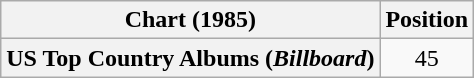<table class="wikitable plainrowheaders" style="text-align:center">
<tr>
<th scope="col">Chart (1985)</th>
<th scope="col">Position</th>
</tr>
<tr>
<th scope="row">US Top Country Albums (<em>Billboard</em>)</th>
<td>45</td>
</tr>
</table>
